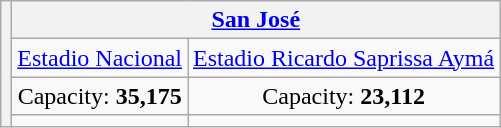<table class="wikitable" style="text-align:center">
<tr>
<th rowspan="4"></th>
<th colspan="2"><a href='#'>San José</a></th>
</tr>
<tr>
<td><a href='#'>Estadio Nacional</a></td>
<td><a href='#'>Estadio Ricardo Saprissa Aymá</a></td>
</tr>
<tr>
<td>Capacity: <strong>35,175</strong></td>
<td>Capacity: <strong>23,112</strong></td>
</tr>
<tr>
<td></td>
<td></td>
</tr>
</table>
